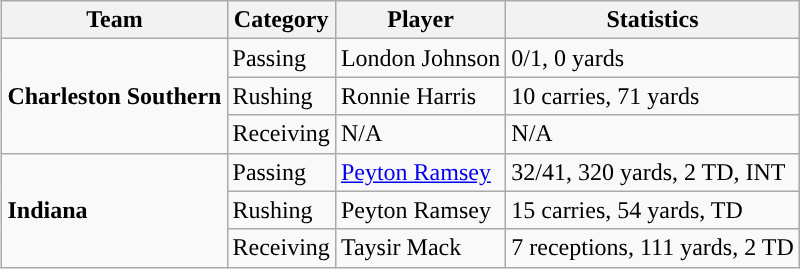<table class="wikitable" style="float: right;">
<tr>
<th>Team</th>
<th>Category</th>
<th>Player</th>
<th>Statistics</th>
</tr>
<tr –>
<td rowspan=3><strong>Charleston Southern</strong></td>
<td>Passing</td>
<td>London Johnson</td>
<td>0/1, 0 yards</td>
</tr>
<tr>
<td>Rushing</td>
<td>Ronnie Harris</td>
<td>10 carries, 71 yards</td>
</tr>
<tr>
<td>Receiving</td>
<td>N/A</td>
<td>N/A</td>
</tr>
<tr>
<td rowspan=3><strong>Indiana</strong></td>
<td>Passing</td>
<td><a href='#'>Peyton Ramsey</a></td>
<td>32/41, 320 yards, 2 TD, INT</td>
</tr>
<tr>
<td>Rushing</td>
<td>Peyton Ramsey</td>
<td>15 carries, 54 yards, TD</td>
</tr>
<tr>
<td>Receiving</td>
<td>Taysir Mack</td>
<td>7 receptions, 111 yards, 2 TD</td>
</tr>
</table>
